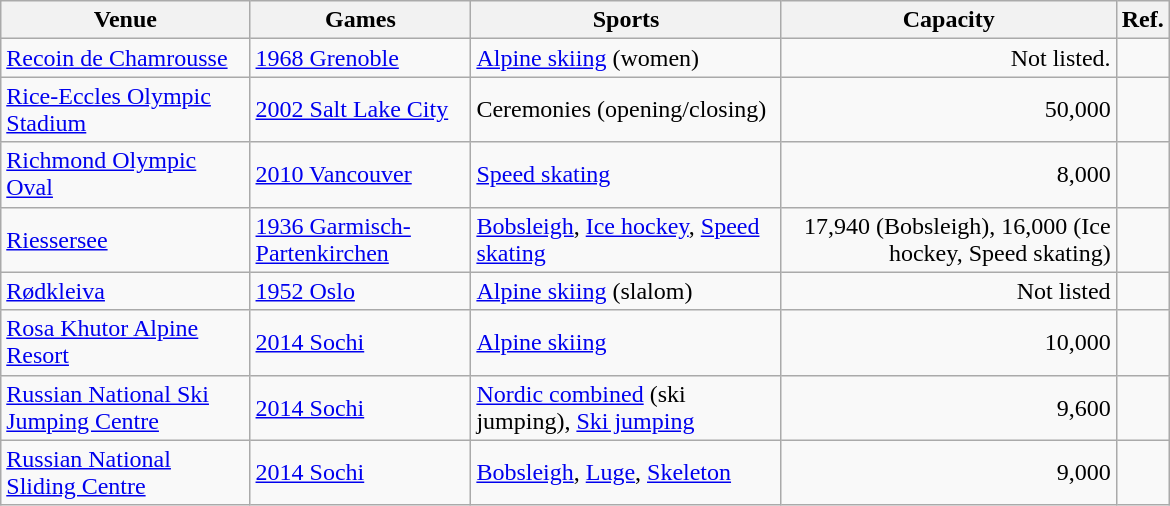<table class="wikitable sortable" width=780px>
<tr>
<th>Venue</th>
<th>Games</th>
<th>Sports</th>
<th>Capacity</th>
<th>Ref.</th>
</tr>
<tr>
<td><a href='#'>Recoin de Chamrousse</a></td>
<td><a href='#'>1968 Grenoble</a></td>
<td><a href='#'>Alpine skiing</a> (women)</td>
<td align="right">Not listed.</td>
<td align=center></td>
</tr>
<tr>
<td><a href='#'>Rice-Eccles Olympic Stadium</a></td>
<td><a href='#'>2002 Salt Lake City</a></td>
<td>Ceremonies (opening/closing)</td>
<td align="right">50,000</td>
<td align=center></td>
</tr>
<tr>
<td><a href='#'>Richmond Olympic Oval</a></td>
<td><a href='#'>2010 Vancouver</a></td>
<td><a href='#'>Speed skating</a></td>
<td align="right">8,000</td>
<td align=center></td>
</tr>
<tr>
<td><a href='#'>Riessersee</a></td>
<td><a href='#'>1936 Garmisch-Partenkirchen</a></td>
<td><a href='#'>Bobsleigh</a>, <a href='#'>Ice hockey</a>, <a href='#'>Speed skating</a></td>
<td align="right">17,940 (Bobsleigh), 16,000 (Ice hockey, Speed skating)</td>
<td align=center></td>
</tr>
<tr>
<td><a href='#'>Rødkleiva</a></td>
<td><a href='#'>1952 Oslo</a></td>
<td><a href='#'>Alpine skiing</a> (slalom)</td>
<td align="right">Not listed</td>
<td align=center></td>
</tr>
<tr>
<td><a href='#'>Rosa Khutor Alpine Resort</a></td>
<td><a href='#'>2014 Sochi</a></td>
<td><a href='#'>Alpine skiing</a></td>
<td align="right">10,000</td>
<td align=center></td>
</tr>
<tr>
<td><a href='#'>Russian National Ski Jumping Centre</a></td>
<td><a href='#'>2014 Sochi</a></td>
<td><a href='#'>Nordic combined</a> (ski jumping), <a href='#'>Ski jumping</a></td>
<td align="right">9,600</td>
<td align=center></td>
</tr>
<tr>
<td><a href='#'>Russian National Sliding Centre</a></td>
<td><a href='#'>2014 Sochi</a></td>
<td><a href='#'>Bobsleigh</a>, <a href='#'>Luge</a>, <a href='#'>Skeleton</a></td>
<td align="right">9,000</td>
<td align=center></td>
</tr>
</table>
